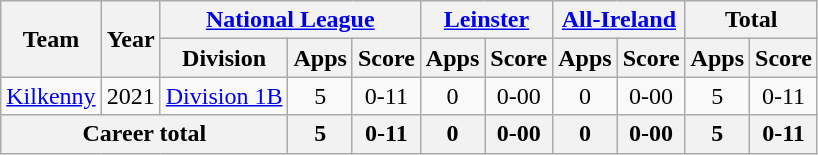<table class="wikitable" style="text-align:center">
<tr>
<th rowspan="2">Team</th>
<th rowspan="2">Year</th>
<th colspan="3"><a href='#'>National League</a></th>
<th colspan="2"><a href='#'>Leinster</a></th>
<th colspan="2"><a href='#'>All-Ireland</a></th>
<th colspan="2">Total</th>
</tr>
<tr>
<th>Division</th>
<th>Apps</th>
<th>Score</th>
<th>Apps</th>
<th>Score</th>
<th>Apps</th>
<th>Score</th>
<th>Apps</th>
<th>Score</th>
</tr>
<tr>
<td rowspan="1"><a href='#'>Kilkenny</a></td>
<td>2021</td>
<td rowspan="1"><a href='#'>Division 1B</a></td>
<td>5</td>
<td>0-11</td>
<td>0</td>
<td>0-00</td>
<td>0</td>
<td>0-00</td>
<td>5</td>
<td>0-11</td>
</tr>
<tr>
<th colspan="3">Career total</th>
<th>5</th>
<th>0-11</th>
<th>0</th>
<th>0-00</th>
<th>0</th>
<th>0-00</th>
<th>5</th>
<th>0-11</th>
</tr>
</table>
